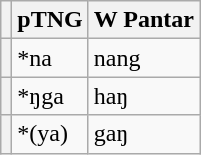<table class="wikitable">
<tr>
<th></th>
<th>pTNG</th>
<th>W Pantar</th>
</tr>
<tr>
<th></th>
<td>*na</td>
<td>nang</td>
</tr>
<tr>
<th></th>
<td>*ŋga</td>
<td>haŋ</td>
</tr>
<tr>
<th></th>
<td>*(ya)</td>
<td>gaŋ</td>
</tr>
</table>
